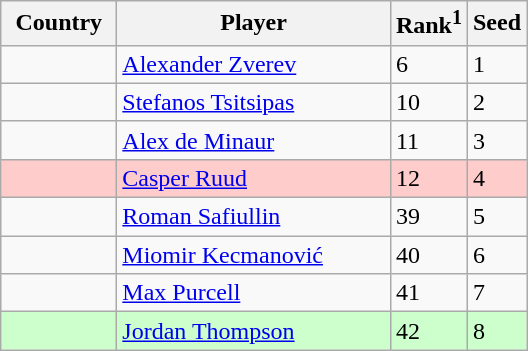<table class="sortable wikitable nowrap">
<tr>
<th width="70">Country</th>
<th width="175">Player</th>
<th>Rank<sup>1</sup></th>
<th>Seed</th>
</tr>
<tr>
<td></td>
<td><a href='#'>Alexander Zverev</a></td>
<td>6</td>
<td>1</td>
</tr>
<tr>
<td></td>
<td><a href='#'>Stefanos Tsitsipas</a></td>
<td>10</td>
<td>2</td>
</tr>
<tr>
<td></td>
<td><a href='#'>Alex de Minaur</a></td>
<td>11</td>
<td>3</td>
</tr>
<tr bgcolor=#fcc>
<td></td>
<td><a href='#'>Casper Ruud</a></td>
<td>12</td>
<td>4</td>
</tr>
<tr>
<td></td>
<td><a href='#'>Roman Safiullin</a></td>
<td>39</td>
<td>5</td>
</tr>
<tr>
<td></td>
<td><a href='#'>Miomir Kecmanović</a></td>
<td>40</td>
<td>6</td>
</tr>
<tr>
<td></td>
<td><a href='#'>Max Purcell</a></td>
<td>41</td>
<td>7</td>
</tr>
<tr bgcolor=#cfc>
<td></td>
<td><a href='#'>Jordan Thompson</a></td>
<td>42</td>
<td>8</td>
</tr>
</table>
